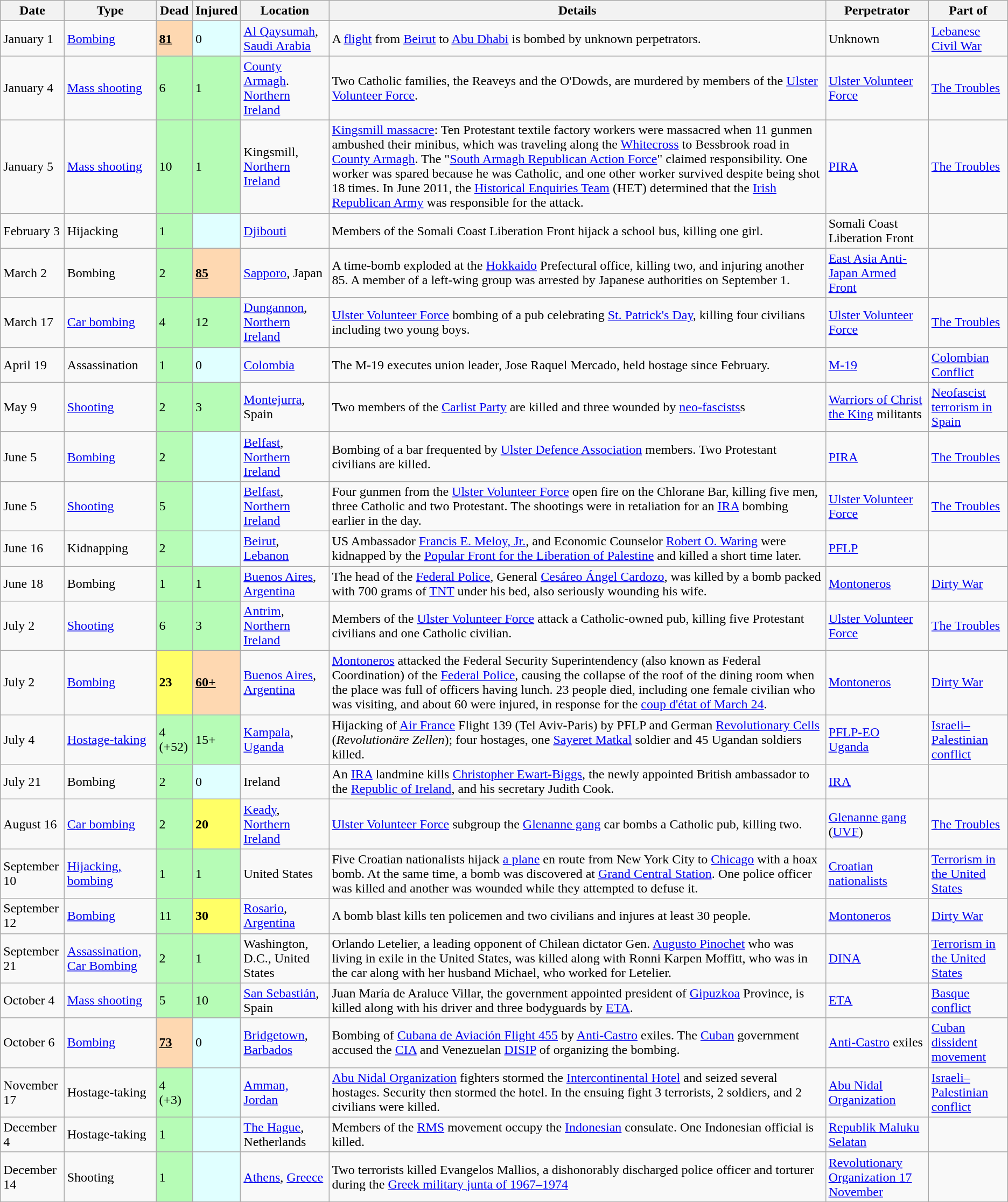<table class="wikitable sortable">
<tr>
<th>Date</th>
<th>Type</th>
<th>Dead</th>
<th>Injured</th>
<th>Location</th>
<th class="unsortable">Details</th>
<th>Perpetrator</th>
<th>Part of<br></th>
</tr>
<tr>
<td>January 1</td>
<td><a href='#'>Bombing</a></td>
<td style="background:#FED8B1"><u><strong>81</strong></u></td>
<td style="background:#E0FFFF">0</td>
<td><a href='#'>Al Qaysumah</a>, <a href='#'>Saudi Arabia</a></td>
<td>A <a href='#'>flight</a> from <a href='#'>Beirut</a> to <a href='#'>Abu Dhabi</a> is bombed by unknown perpetrators.</td>
<td>Unknown</td>
<td><a href='#'>Lebanese Civil War</a></td>
</tr>
<tr>
<td>January 4</td>
<td><a href='#'>Mass shooting</a></td>
<td style="background:#B6FCB6">6</td>
<td style="background:#B6FCB6">1</td>
<td><a href='#'>County Armagh</a>. <a href='#'>Northern Ireland</a></td>
<td>Two Catholic families, the Reaveys and the O'Dowds, are murdered by members of the <a href='#'>Ulster Volunteer Force</a>.</td>
<td><a href='#'>Ulster Volunteer Force</a></td>
<td><a href='#'>The Troubles</a></td>
</tr>
<tr>
<td>January 5</td>
<td><a href='#'>Mass shooting</a></td>
<td style="background:#B6FCB6">10</td>
<td style="background:#B6FCB6">1</td>
<td>Kingsmill, <a href='#'>Northern Ireland</a></td>
<td><a href='#'>Kingsmill massacre</a>: Ten Protestant textile factory workers were massacred when 11 gunmen ambushed their minibus, which was traveling along the <a href='#'>Whitecross</a> to Bessbrook road in <a href='#'>County Armagh</a>. The "<a href='#'>South Armagh Republican Action Force</a>" claimed responsibility. One worker was spared because he was Catholic, and one other worker survived despite being shot 18 times. In June 2011, the <a href='#'>Historical Enquiries Team</a> (HET) determined that the <a href='#'>Irish Republican Army</a> was responsible for the attack.</td>
<td><a href='#'>PIRA</a></td>
<td><a href='#'>The Troubles</a></td>
</tr>
<tr>
<td>February 3</td>
<td>Hijacking</td>
<td style="background:#B6FCB6">1</td>
<td style="background:#E0FFFF"></td>
<td><a href='#'>Djibouti</a></td>
<td>Members of the Somali Coast Liberation Front hijack a school bus, killing one girl.</td>
<td>Somali Coast Liberation Front</td>
<td></td>
</tr>
<tr>
<td>March 2</td>
<td>Bombing</td>
<td style="background:#B6FCB6">2</td>
<td style="background:#FED8B1"><u><strong>85</strong></u></td>
<td><a href='#'>Sapporo</a>, Japan</td>
<td>A time-bomb exploded at the <a href='#'>Hokkaido</a> Prefectural office, killing two, and injuring another 85. A member of a left-wing group was arrested by Japanese authorities on September 1.</td>
<td><a href='#'>East Asia Anti-Japan Armed Front</a></td>
<td></td>
</tr>
<tr>
<td>March 17</td>
<td><a href='#'>Car bombing</a></td>
<td style="background:#B6FCB6">4</td>
<td style="background:#B6FCB6">12</td>
<td><a href='#'>Dungannon</a>, <a href='#'>Northern Ireland</a></td>
<td><a href='#'>Ulster Volunteer Force</a> bombing of a pub celebrating <a href='#'>St. Patrick's Day</a>, killing four civilians including two young boys.</td>
<td><a href='#'>Ulster Volunteer Force</a></td>
<td><a href='#'>The Troubles</a></td>
</tr>
<tr>
<td>April 19</td>
<td>Assassination</td>
<td style="background:#B6FCB6">1</td>
<td style="background:#E0FFFF">0</td>
<td><a href='#'>Colombia</a></td>
<td>The M-19 executes union leader, Jose Raquel Mercado, held hostage since February.</td>
<td><a href='#'>M-19</a></td>
<td><a href='#'>Colombian Conflict</a></td>
</tr>
<tr>
<td>May 9</td>
<td><a href='#'>Shooting</a></td>
<td style="background:#B6FCB6">2</td>
<td style="background:#B6FCB6">3</td>
<td><a href='#'>Montejurra</a>, Spain</td>
<td>Two members of the <a href='#'>Carlist Party</a> are killed and three wounded by <a href='#'>neo-fascists</a>s</td>
<td><a href='#'>Warriors of Christ the King</a> militants</td>
<td><a href='#'>Neofascist terrorism in Spain</a></td>
</tr>
<tr>
<td>June 5</td>
<td><a href='#'>Bombing</a></td>
<td style="background:#B6FCB6">2</td>
<td style="background:#E0FFFF"></td>
<td><a href='#'>Belfast</a>, <a href='#'>Northern Ireland</a></td>
<td>Bombing of a bar frequented by <a href='#'>Ulster Defence Association</a> members. Two Protestant civilians are killed.</td>
<td><a href='#'>PIRA</a></td>
<td><a href='#'>The Troubles</a></td>
</tr>
<tr>
<td>June 5</td>
<td><a href='#'>Shooting</a></td>
<td style="background:#B6FCB6">5</td>
<td style="background:#E0FFFF"></td>
<td><a href='#'>Belfast</a>, <a href='#'>Northern Ireland</a></td>
<td>Four gunmen from the <a href='#'>Ulster Volunteer Force</a> open fire on the Chlorane Bar, killing five men, three Catholic and two Protestant. The shootings were in retaliation for an <a href='#'>IRA</a> bombing earlier in the day.</td>
<td><a href='#'>Ulster Volunteer Force</a></td>
<td><a href='#'>The Troubles</a></td>
</tr>
<tr>
<td>June 16</td>
<td>Kidnapping</td>
<td style="background:#B6FCB6">2</td>
<td style="background:#E0FFFF"></td>
<td><a href='#'>Beirut</a>, <a href='#'>Lebanon</a></td>
<td>US Ambassador <a href='#'>Francis E. Meloy, Jr.</a>, and Economic Counselor <a href='#'>Robert O. Waring</a> were kidnapped by the <a href='#'>Popular Front for the Liberation of Palestine</a> and killed a short time later.</td>
<td><a href='#'>PFLP</a></td>
<td></td>
</tr>
<tr>
<td>June 18</td>
<td>Bombing</td>
<td style="background:#B6FCB6">1</td>
<td style="background:#B6FCB6">1</td>
<td><a href='#'>Buenos Aires</a>, <a href='#'>Argentina</a></td>
<td>The head of the <a href='#'>Federal Police</a>, General <a href='#'>Cesáreo Ángel Cardozo</a>, was killed by a bomb packed with 700 grams of <a href='#'>TNT</a> under his bed, also seriously wounding his wife.</td>
<td><a href='#'>Montoneros</a></td>
<td><a href='#'>Dirty War</a></td>
</tr>
<tr>
<td>July 2</td>
<td><a href='#'>Shooting</a></td>
<td style="background:#B6FCB6">6</td>
<td style="background:#B6FCB6">3</td>
<td><a href='#'>Antrim</a>, <a href='#'>Northern Ireland</a></td>
<td>Members of the <a href='#'>Ulster Volunteer Force</a> attack a Catholic-owned pub, killing five Protestant civilians and one Catholic civilian.</td>
<td><a href='#'>Ulster Volunteer Force</a></td>
<td><a href='#'>The Troubles</a></td>
</tr>
<tr>
<td>July 2</td>
<td><a href='#'>Bombing</a></td>
<td style="background:#FFFF66"><strong>23</strong></td>
<td style="background:#FED8B1"><u><strong>60+</strong></u></td>
<td><a href='#'>Buenos Aires</a>, <a href='#'>Argentina</a></td>
<td><a href='#'>Montoneros</a> attacked the Federal Security Superintendency (also known as Federal Coordination) of the <a href='#'>Federal Police</a>, causing the collapse of the roof of the dining room when the place was full of officers having lunch. 23 people died, including one female civilian who was visiting, and about 60 were injured, in response for the <a href='#'>coup d'état of March 24</a>.</td>
<td><a href='#'>Montoneros</a></td>
<td><a href='#'>Dirty War</a></td>
</tr>
<tr>
<td>July 4</td>
<td><a href='#'>Hostage-taking</a></td>
<td style="background:#B6FCB6">4 (+52)</td>
<td style="background:#B6FCB6">15+</td>
<td><a href='#'>Kampala</a>, <a href='#'>Uganda</a></td>
<td>Hijacking of <a href='#'>Air France</a> Flight 139 (Tel Aviv-Paris) by PFLP and German <a href='#'>Revolutionary Cells</a> (<em>Revolutionäre Zellen</em>); four hostages, one <a href='#'>Sayeret Matkal</a> soldier and 45 Ugandan soldiers killed.</td>
<td><a href='#'>PFLP-EO</a> <br> <a href='#'>Uganda</a></td>
<td><a href='#'>Israeli–Palestinian conflict</a></td>
</tr>
<tr>
<td>July 21</td>
<td>Bombing</td>
<td style="background:#B6FCB6">2</td>
<td style="background:#E0FFFF">0</td>
<td>Ireland</td>
<td>An <a href='#'>IRA</a> landmine kills <a href='#'>Christopher Ewart-Biggs</a>, the newly appointed British ambassador to the <a href='#'>Republic of Ireland</a>, and his secretary Judith Cook.</td>
<td><a href='#'>IRA</a></td>
<td></td>
</tr>
<tr>
<td>August 16</td>
<td><a href='#'>Car bombing</a></td>
<td style="background:#B6FCB6">2</td>
<td style="background:#FFFF66"><strong>20</strong></td>
<td><a href='#'>Keady</a>, <a href='#'>Northern Ireland</a></td>
<td><a href='#'>Ulster Volunteer Force</a> subgroup the <a href='#'>Glenanne gang</a> car bombs a Catholic pub, killing two.</td>
<td><a href='#'>Glenanne gang</a> (<a href='#'>UVF</a>)</td>
<td><a href='#'>The Troubles</a></td>
</tr>
<tr>
<td>September 10</td>
<td><a href='#'>Hijacking, bombing</a></td>
<td style="background:#B6FCB6">1</td>
<td style="background:#B6FCB6">1</td>
<td>United States</td>
<td>Five Croatian nationalists hijack <a href='#'>a plane</a> en route from New York City to <a href='#'>Chicago</a> with a hoax bomb. At the same time, a bomb was discovered at <a href='#'>Grand Central Station</a>. One police officer was killed and another was wounded while they attempted to defuse it.</td>
<td><a href='#'>Croatian nationalists</a></td>
<td><a href='#'>Terrorism in the United States</a></td>
</tr>
<tr>
<td>September 12</td>
<td><a href='#'>Bombing</a></td>
<td style="background:#B6FCB6">11</td>
<td style="background:#FFFF66"><strong>30</strong></td>
<td><a href='#'>Rosario</a>, <a href='#'>Argentina</a></td>
<td>A bomb blast kills ten policemen and two civilians and injures at least 30 people.</td>
<td><a href='#'>Montoneros</a></td>
<td><a href='#'>Dirty War</a></td>
</tr>
<tr>
<td>September 21</td>
<td><a href='#'>Assassination, Car Bombing</a></td>
<td style="background:#B6FCB6">2</td>
<td style="background:#B6FCB6">1</td>
<td>Washington, D.C., United States</td>
<td>Orlando Letelier, a leading opponent of Chilean dictator Gen. <a href='#'>Augusto Pinochet</a> who was living in exile in the United States, was killed along with Ronni Karpen Moffitt, who was in the car along with her husband Michael, who worked for Letelier.</td>
<td><a href='#'>DINA</a></td>
<td><a href='#'>Terrorism in the United States</a></td>
</tr>
<tr>
<td>October 4</td>
<td><a href='#'>Mass shooting</a></td>
<td style="background:#B6FCB6">5</td>
<td style="background:#B6FCB6">10</td>
<td><a href='#'>San Sebastián</a>, Spain</td>
<td>Juan María de Araluce Villar, the government appointed president of <a href='#'>Gipuzkoa</a> Province, is killed along with his driver and three bodyguards by <a href='#'>ETA</a>.</td>
<td><a href='#'>ETA</a></td>
<td><a href='#'>Basque conflict</a></td>
</tr>
<tr>
<td>October 6</td>
<td><a href='#'>Bombing</a></td>
<td style="background:#FED8B1"><u><strong>73</strong></u></td>
<td style="background:#E0FFFF">0</td>
<td><a href='#'>Bridgetown</a>, <a href='#'>Barbados</a></td>
<td>Bombing of <a href='#'>Cubana de Aviación Flight 455</a> by <a href='#'>Anti-Castro</a> exiles. The <a href='#'>Cuban</a> government accused the <a href='#'>CIA</a> and Venezuelan <a href='#'>DISIP</a> of organizing the bombing.</td>
<td><a href='#'>Anti-Castro</a> exiles</td>
<td><a href='#'>Cuban dissident movement</a></td>
</tr>
<tr>
<td>November 17</td>
<td>Hostage-taking</td>
<td style="background:#B6FCB6">4 (+3)</td>
<td style="background:#E0FFFF"></td>
<td><a href='#'>Amman, Jordan</a></td>
<td><a href='#'>Abu Nidal Organization</a> fighters stormed the <a href='#'>Intercontinental Hotel</a> and seized several hostages. Security then stormed the hotel. In the ensuing fight 3 terrorists, 2 soldiers, and 2 civilians were killed.</td>
<td><a href='#'>Abu Nidal Organization</a></td>
<td><a href='#'>Israeli–Palestinian conflict</a></td>
</tr>
<tr>
<td>December 4</td>
<td>Hostage-taking</td>
<td style="background:#B6FCB6">1</td>
<td style="background:#E0FFFF"></td>
<td><a href='#'>The Hague</a>, Netherlands</td>
<td>Members of the <a href='#'>RMS</a> movement occupy the <a href='#'>Indonesian</a> consulate. One Indonesian official is killed.</td>
<td><a href='#'>Republik Maluku Selatan</a></td>
<td></td>
</tr>
<tr>
<td>December 14</td>
<td>Shooting</td>
<td style="background:#B6FCB6">1</td>
<td style="background:#E0FFFF"></td>
<td><a href='#'>Athens</a>, <a href='#'>Greece</a></td>
<td>Two terrorists killed Evangelos Mallios, a dishonorably discharged police officer and torturer during the <a href='#'>Greek military junta of 1967–1974</a></td>
<td><a href='#'>Revolutionary Organization 17 November</a></td>
<td></td>
</tr>
<tr>
</tr>
</table>
